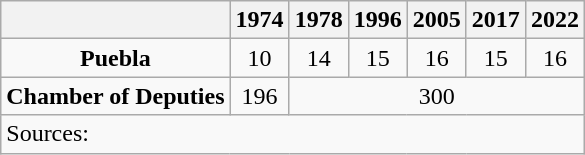<table class="wikitable" style="text-align: center">
<tr>
<th></th>
<th>1974</th>
<th>1978</th>
<th>1996</th>
<th>2005</th>
<th>2017</th>
<th>2022</th>
</tr>
<tr>
<td><strong>Puebla</strong></td>
<td>10</td>
<td>14</td>
<td>15</td>
<td>16</td>
<td>15</td>
<td>16</td>
</tr>
<tr>
<td><strong>Chamber of Deputies</strong></td>
<td>196</td>
<td colspan=5>300</td>
</tr>
<tr>
<td colspan=7 style="text-align: left">Sources: </td>
</tr>
</table>
